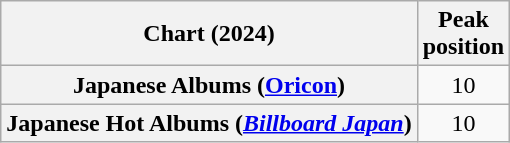<table class="wikitable sortable plainrowheaders" style="text-align:center">
<tr>
<th scope="col">Chart (2024)</th>
<th scope="col">Peak<br>position</th>
</tr>
<tr>
<th scope="row">Japanese Albums (<a href='#'>Oricon</a>)</th>
<td>10</td>
</tr>
<tr>
<th scope="row">Japanese Hot Albums (<em><a href='#'>Billboard Japan</a></em>)</th>
<td>10</td>
</tr>
</table>
